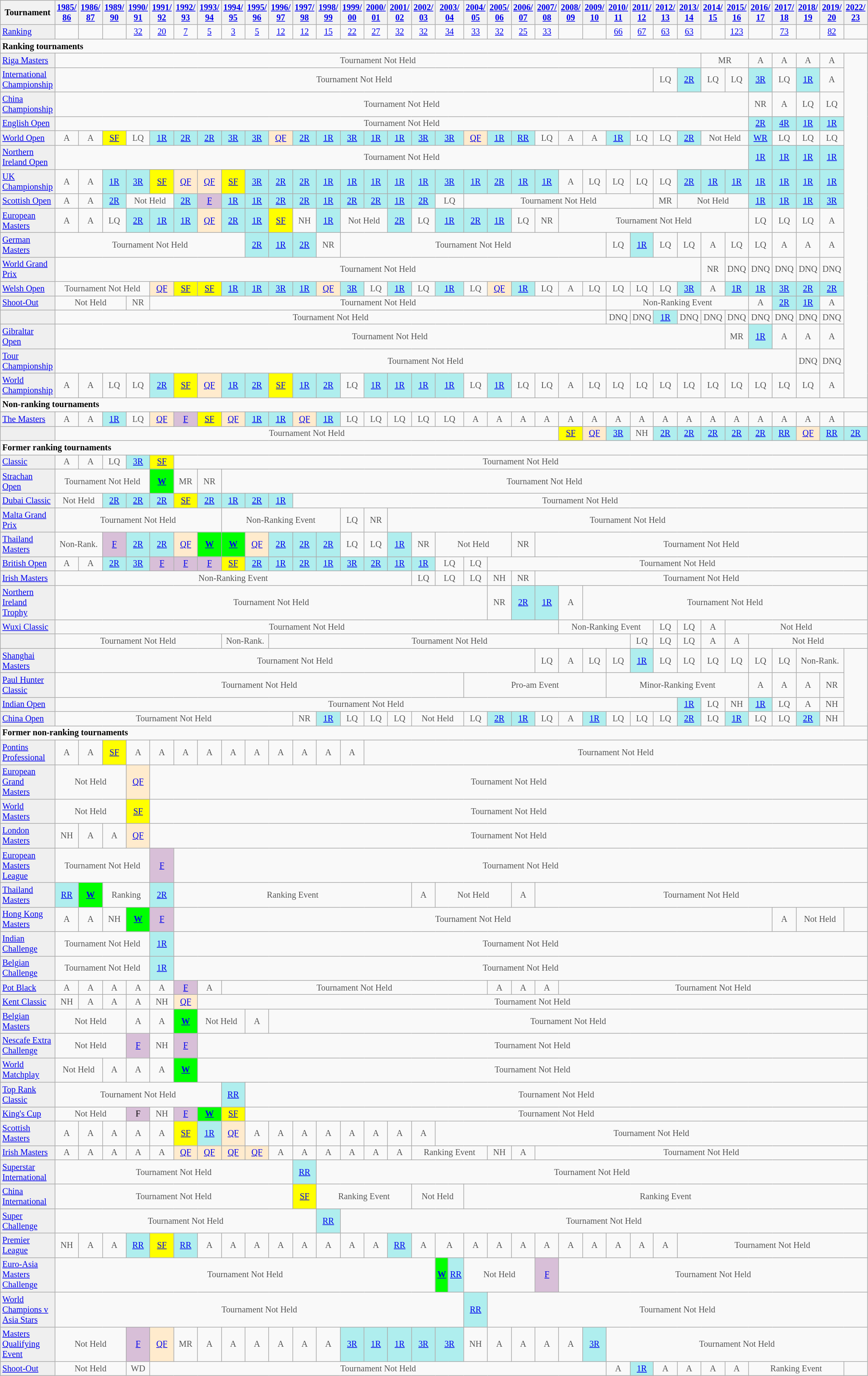<table class="wikitable" style="font-size:85%">
<tr>
<th>Tournament</th>
<th><a href='#'>1985/<br>86</a></th>
<th><a href='#'>1986/<br>87</a></th>
<th><a href='#'>1989/<br>90</a></th>
<th><a href='#'>1990/<br>91</a></th>
<th><a href='#'>1991/<br>92</a></th>
<th><a href='#'>1992/<br>93</a></th>
<th><a href='#'>1993/<br>94</a></th>
<th><a href='#'>1994/<br>95</a></th>
<th><a href='#'>1995/<br>96</a></th>
<th><a href='#'>1996/<br>97</a></th>
<th><a href='#'>1997/<br>98</a></th>
<th><a href='#'>1998/<br>99</a></th>
<th><a href='#'>1999/<br>00</a></th>
<th><a href='#'>2000/<br>01</a></th>
<th><a href='#'>2001/<br>02</a></th>
<th><a href='#'>2002/<br>03</a></th>
<th colspan="2"><a href='#'>2003/<br>04</a></th>
<th><a href='#'>2004/<br>05</a></th>
<th><a href='#'>2005/<br>06</a></th>
<th><a href='#'>2006/<br>07</a></th>
<th><a href='#'>2007/<br>08</a></th>
<th><a href='#'>2008/<br>09</a></th>
<th><a href='#'>2009/<br>10</a></th>
<th><a href='#'>2010/<br>11</a></th>
<th><a href='#'>2011/<br>12</a></th>
<th><a href='#'>2012/<br>13</a></th>
<th><a href='#'>2013/<br>14</a></th>
<th><a href='#'>2014/<br>15</a></th>
<th><a href='#'>2015/<br>16</a></th>
<th><a href='#'>2016/<br>17</a></th>
<th><a href='#'>2017/<br>18</a></th>
<th><a href='#'>2018/<br>19</a></th>
<th><a href='#'>2019/<br>20</a></th>
<th><a href='#'>2022/<br>23</a></th>
</tr>
<tr>
<td style="background:#EFEFEF;"><a href='#'>Ranking</a></td>
<td style="text-align:center;"></td>
<td style="text-align:center;"></td>
<td style="text-align:center;"></td>
<td style="text-align:center;"><a href='#'>32</a></td>
<td style="text-align:center;"><a href='#'>20</a></td>
<td style="text-align:center;"><a href='#'>7</a></td>
<td style="text-align:center;"><a href='#'>5</a></td>
<td style="text-align:center;"><a href='#'>3</a></td>
<td style="text-align:center;"><a href='#'>5</a></td>
<td style="text-align:center;"><a href='#'>12</a></td>
<td style="text-align:center;"><a href='#'>12</a></td>
<td style="text-align:center;"><a href='#'>15</a></td>
<td style="text-align:center;"><a href='#'>22</a></td>
<td style="text-align:center;"><a href='#'>27</a></td>
<td style="text-align:center;"><a href='#'>32</a></td>
<td style="text-align:center;"><a href='#'>32</a></td>
<td colspan="2" style="text-align:center;"><a href='#'>34</a></td>
<td style="text-align:center;"><a href='#'>33</a></td>
<td style="text-align:center;"><a href='#'>32</a></td>
<td style="text-align:center;"><a href='#'>25</a></td>
<td style="text-align:center;"><a href='#'>33</a></td>
<td style="text-align:center;"></td>
<td style="text-align:center;"></td>
<td style="text-align:center;"><a href='#'>66</a></td>
<td style="text-align:center;"><a href='#'>67</a></td>
<td style="text-align:center;"><a href='#'>63</a></td>
<td style="text-align:center;"><a href='#'>63</a></td>
<td style="text-align:center;"></td>
<td style="text-align:center;"><a href='#'>123</a></td>
<td style="text-align:center;"></td>
<td style="text-align:center;"><a href='#'>73</a></td>
<td style="text-align:center;"></td>
<td style="text-align:center;"><a href='#'>82</a></td>
<td style="text-align:center;"></td>
</tr>
<tr>
<td colspan="40"><strong>Ranking tournaments</strong></td>
</tr>
<tr>
<td style="background:#EFEFEF;"><a href='#'>Riga Masters</a></td>
<td align="center" colspan="28" style="color:#555555;">Tournament Not Held</td>
<td colspan="2" style="text-align:center; color:#555555;">MR</td>
<td style="text-align:center; color:#555555;">A</td>
<td style="text-align:center; color:#555555;">A</td>
<td style="text-align:center; color:#555555;">A</td>
<td style="text-align:center; color:#555555;">A</td>
</tr>
<tr>
<td style="background:#EFEFEF;"><a href='#'>International Championship</a></td>
<td colspan="26" style="text-align:center; color:#555555;">Tournament Not Held</td>
<td style="text-align:center; color:#555555;">LQ</td>
<td style="text-align:center; background:#afeeee;"><a href='#'>2R</a></td>
<td style="text-align:center; color:#555555;">LQ</td>
<td style="text-align:center; color:#555555;">LQ</td>
<td style="text-align:center; background:#afeeee;"><a href='#'>3R</a></td>
<td style="text-align:center; color:#555555;">LQ</td>
<td style="text-align:center; background:#afeeee;"><a href='#'>1R</a></td>
<td style="text-align:center; color:#555555;">A</td>
</tr>
<tr>
<td style="background:#EFEFEF;"><a href='#'>China Championship</a></td>
<td align="center" colspan="30" style="color:#555555;">Tournament Not Held</td>
<td style="text-align:center; color:#555555;">NR</td>
<td style="text-align:center; color:#555555;">A</td>
<td style="text-align:center; color:#555555;">LQ</td>
<td style="text-align:center; color:#555555;">LQ</td>
</tr>
<tr>
<td style="background:#EFEFEF;"><a href='#'>English Open</a></td>
<td align="center" colspan="30" style="color:#555555;">Tournament Not Held</td>
<td style="text-align:center; background:#afeeee;"><a href='#'>2R</a></td>
<td style="text-align:center; background:#afeeee;"><a href='#'>4R</a></td>
<td style="text-align:center; background:#afeeee;"><a href='#'>1R</a></td>
<td style="text-align:center; background:#afeeee;"><a href='#'>1R</a></td>
</tr>
<tr>
<td style="background:#EFEFEF;"><a href='#'>World Open</a></td>
<td align="center" style="color:#555555;">A</td>
<td align="center" style="color:#555555;">A</td>
<td style="text-align:center; background:yellow;"><a href='#'>SF</a></td>
<td style="text-align:center; color:#555555;">LQ</td>
<td style="text-align:center; background:#afeeee;"><a href='#'>1R</a></td>
<td style="text-align:center; background:#afeeee;"><a href='#'>2R</a></td>
<td style="text-align:center; background:#afeeee;"><a href='#'>2R</a></td>
<td style="text-align:center; background:#afeeee;"><a href='#'>3R</a></td>
<td style="text-align:center; background:#afeeee;"><a href='#'>3R</a></td>
<td style="text-align:center; background:#ffebcd;"><a href='#'>QF</a></td>
<td style="text-align:center; background:#afeeee;"><a href='#'>2R</a></td>
<td style="text-align:center; background:#afeeee;"><a href='#'>1R</a></td>
<td style="text-align:center; background:#afeeee;"><a href='#'>3R</a></td>
<td style="text-align:center; background:#afeeee;"><a href='#'>1R</a></td>
<td style="text-align:center; background:#afeeee;"><a href='#'>1R</a></td>
<td style="text-align:center; background:#afeeee;"><a href='#'>3R</a></td>
<td colspan="2" style="text-align:center; background:#afeeee;"><a href='#'>3R</a></td>
<td style="text-align:center; background:#ffebcd;"><a href='#'>QF</a></td>
<td style="text-align:center; background:#afeeee;"><a href='#'>1R</a></td>
<td style="text-align:center; background:#afeeee;"><a href='#'>RR</a></td>
<td style="text-align:center; color:#555555;">LQ</td>
<td style="text-align:center; color:#555555;">A</td>
<td style="text-align:center; color:#555555;">A</td>
<td style="text-align:center; background:#afeeee;"><a href='#'>1R</a></td>
<td style="text-align:center; color:#555555;">LQ</td>
<td style="text-align:center; color:#555555;">LQ</td>
<td style="text-align:center; background:#afeeee;"><a href='#'>2R</a></td>
<td colspan="2" style="text-align:center; color:#555555;">Not Held</td>
<td style="text-align:center; background:#afeeee;"><a href='#'>WR</a></td>
<td style="text-align:center; color:#555555;">LQ</td>
<td style="text-align:center; color:#555555;">LQ</td>
<td style="text-align:center; color:#555555;">LQ</td>
</tr>
<tr>
<td style="background:#EFEFEF;"><a href='#'>Northern Ireland Open</a></td>
<td align="center" colspan="30" style="color:#555555;">Tournament Not Held</td>
<td style="text-align:center; background:#afeeee;"><a href='#'>1R</a></td>
<td style="text-align:center; background:#afeeee;"><a href='#'>1R</a></td>
<td style="text-align:center; background:#afeeee;"><a href='#'>1R</a></td>
<td style="text-align:center; background:#afeeee;"><a href='#'>1R</a></td>
</tr>
<tr>
<td style="background:#EFEFEF;"><a href='#'>UK Championship</a></td>
<td align="center" style="color:#555555;">A</td>
<td align="center" style="color:#555555;">A</td>
<td style="text-align:center; background:#afeeee;"><a href='#'>1R</a></td>
<td style="text-align:center; background:#afeeee;"><a href='#'>3R</a></td>
<td style="text-align:center; background:yellow;"><a href='#'>SF</a></td>
<td style="text-align:center; background:#ffebcd;"><a href='#'>QF</a></td>
<td style="text-align:center; background:#ffebcd;"><a href='#'>QF</a></td>
<td style="text-align:center; background:yellow;"><a href='#'>SF</a></td>
<td style="text-align:center; background:#afeeee;"><a href='#'>3R</a></td>
<td style="text-align:center; background:#afeeee;"><a href='#'>2R</a></td>
<td style="text-align:center; background:#afeeee;"><a href='#'>2R</a></td>
<td style="text-align:center; background:#afeeee;"><a href='#'>1R</a></td>
<td style="text-align:center; background:#afeeee;"><a href='#'>1R</a></td>
<td style="text-align:center; background:#afeeee;"><a href='#'>1R</a></td>
<td style="text-align:center; background:#afeeee;"><a href='#'>1R</a></td>
<td style="text-align:center; background:#afeeee;"><a href='#'>1R</a></td>
<td colspan="2" style="text-align:center; background:#afeeee;"><a href='#'>3R</a></td>
<td style="text-align:center; background:#afeeee;"><a href='#'>1R</a></td>
<td style="text-align:center; background:#afeeee;"><a href='#'>2R</a></td>
<td style="text-align:center; background:#afeeee;"><a href='#'>1R</a></td>
<td style="text-align:center; background:#afeeee;"><a href='#'>1R</a></td>
<td style="text-align:center; color:#555555;">A</td>
<td style="text-align:center; color:#555555;">LQ</td>
<td style="text-align:center; color:#555555;">LQ</td>
<td style="text-align:center; color:#555555;">LQ</td>
<td style="text-align:center; color:#555555;">LQ</td>
<td style="text-align:center; background:#afeeee;"><a href='#'>2R</a></td>
<td style="text-align:center; background:#afeeee;"><a href='#'>1R</a></td>
<td style="text-align:center; background:#afeeee;"><a href='#'>1R</a></td>
<td style="text-align:center; background:#afeeee;"><a href='#'>1R</a></td>
<td style="text-align:center; background:#afeeee;"><a href='#'>1R</a></td>
<td style="text-align:center; background:#afeeee;"><a href='#'>1R</a></td>
<td style="text-align:center; background:#afeeee;"><a href='#'>1R</a></td>
</tr>
<tr>
<td style="background:#EFEFEF;"><a href='#'>Scottish Open</a></td>
<td style="text-align:center; color:#555555;">A</td>
<td style="text-align:center; color:#555555;">A</td>
<td style="text-align:center; background:#afeeee;"><a href='#'>2R</a></td>
<td colspan="2" style="text-align:center; color:#555555;">Not Held</td>
<td style="text-align:center; background:#afeeee;"><a href='#'>2R</a></td>
<td style="text-align:center; background:thistle;"><a href='#'>F</a></td>
<td style="text-align:center; background:#afeeee;"><a href='#'>1R</a></td>
<td style="text-align:center; background:#afeeee;"><a href='#'>1R</a></td>
<td style="text-align:center; background:#afeeee;"><a href='#'>2R</a></td>
<td style="text-align:center; background:#afeeee;"><a href='#'>2R</a></td>
<td style="text-align:center; background:#afeeee;"><a href='#'>1R</a></td>
<td style="text-align:center; background:#afeeee;"><a href='#'>2R</a></td>
<td style="text-align:center; background:#afeeee;"><a href='#'>2R</a></td>
<td style="text-align:center; background:#afeeee;"><a href='#'>1R</a></td>
<td style="text-align:center; background:#afeeee;"><a href='#'>2R</a></td>
<td colspan="2" style="text-align:center; color:#555555;">LQ</td>
<td colspan="8" style="text-align:center; color:#555555;">Tournament Not Held</td>
<td style="text-align:center; color:#555555;">MR</td>
<td colspan="3" style="text-align:center; color:#555555;">Not Held</td>
<td style="text-align:center; background:#afeeee;"><a href='#'>1R</a></td>
<td style="text-align:center; background:#afeeee;"><a href='#'>1R</a></td>
<td style="text-align:center; background:#afeeee;"><a href='#'>1R</a></td>
<td style="text-align:center; background:#afeeee;"><a href='#'>3R</a></td>
</tr>
<tr>
<td style="background:#EFEFEF;"><a href='#'>European Masters</a></td>
<td align="center" style="color:#555555;">A</td>
<td align="center" style="color:#555555;">A</td>
<td style="text-align:center; color:#555555;">LQ</td>
<td style="text-align:center; background:#afeeee;"><a href='#'>2R</a></td>
<td style="text-align:center; background:#afeeee;"><a href='#'>1R</a></td>
<td style="text-align:center; background:#afeeee;"><a href='#'>1R</a></td>
<td style="text-align:center; background:#ffebcd;"><a href='#'>QF</a></td>
<td style="text-align:center; background:#afeeee;"><a href='#'>2R</a></td>
<td style="text-align:center; background:#afeeee;"><a href='#'>1R</a></td>
<td style="text-align:center; background:yellow;"><a href='#'>SF</a></td>
<td style="text-align:center; color:#555555;">NH</td>
<td style="text-align:center; background:#afeeee;"><a href='#'>1R</a></td>
<td colspan="2" style="text-align:center; color:#555555;">Not Held</td>
<td style="text-align:center; background:#afeeee;"><a href='#'>2R</a></td>
<td style="text-align:center; color:#555555;">LQ</td>
<td colspan="2" style="text-align:center; background:#afeeee;"><a href='#'>1R</a></td>
<td style="text-align:center; background:#afeeee;"><a href='#'>2R</a></td>
<td style="text-align:center; background:#afeeee;"><a href='#'>1R</a></td>
<td style="text-align:center; color:#555555;">LQ</td>
<td style="text-align:center; color:#555555;">NR</td>
<td colspan="8" style="text-align:center; color:#555555;">Tournament Not Held</td>
<td style="text-align:center; color:#555555;">LQ</td>
<td align="center" style="color:#555555;">LQ</td>
<td align="center" style="color:#555555;">LQ</td>
<td align="center" style="color:#555555;">A</td>
</tr>
<tr>
<td style="background:#EFEFEF;"><a href='#'>German Masters</a></td>
<td colspan="8" style="text-align:center; color:#555555;">Tournament Not Held</td>
<td style="text-align:center; background:#afeeee;"><a href='#'>2R</a></td>
<td style="text-align:center; background:#afeeee;"><a href='#'>1R</a></td>
<td style="text-align:center; background:#afeeee;"><a href='#'>2R</a></td>
<td style="text-align:center; color:#555555;">NR</td>
<td colspan="12" style="text-align:center; color:#555555;">Tournament Not Held</td>
<td style="text-align:center; color:#555555;">LQ</td>
<td style="text-align:center; background:#afeeee;"><a href='#'>1R</a></td>
<td style="text-align:center; color:#555555;">LQ</td>
<td style="text-align:center; color:#555555;">LQ</td>
<td style="text-align:center; color:#555555;">A</td>
<td style="text-align:center; color:#555555;">LQ</td>
<td style="text-align:center; color:#555555;">LQ</td>
<td style="text-align:center; color:#555555;">A</td>
<td style="text-align:center; color:#555555;">A</td>
<td style="text-align:center; color:#555555;">A</td>
</tr>
<tr>
<td style="background:#EFEFEF;"><a href='#'>World Grand Prix</a></td>
<td colspan="28" style="text-align:center;color:#555555;">Tournament Not Held</td>
<td align="center" style="color:#555555;">NR</td>
<td style="text-align:center; color:#555555;">DNQ</td>
<td style="text-align:center; color:#555555;">DNQ</td>
<td style="text-align:center; color:#555555;">DNQ</td>
<td style="text-align:center; color:#555555;">DNQ</td>
<td style="text-align:center; color:#555555;">DNQ</td>
</tr>
<tr>
<td style="background:#EFEFEF;"><a href='#'>Welsh Open</a></td>
<td colspan="4" style="text-align:center;color:#555555;">Tournament Not Held</td>
<td style="text-align:center; background:#ffebcd;"><a href='#'>QF</a></td>
<td style="text-align:center; background:yellow;"><a href='#'>SF</a></td>
<td style="text-align:center; background:yellow;"><a href='#'>SF</a></td>
<td style="text-align:center; background:#afeeee;"><a href='#'>1R</a></td>
<td style="text-align:center; background:#afeeee;"><a href='#'>1R</a></td>
<td style="text-align:center; background:#afeeee;"><a href='#'>3R</a></td>
<td style="text-align:center; background:#afeeee;"><a href='#'>1R</a></td>
<td style="text-align:center; background:#ffebcd;"><a href='#'>QF</a></td>
<td style="text-align:center; background:#afeeee;"><a href='#'>3R</a></td>
<td style="text-align:center; color:#555555;">LQ</td>
<td style="text-align:center; background:#afeeee;"><a href='#'>1R</a></td>
<td style="text-align:center; color:#555555;">LQ</td>
<td colspan="2" style="text-align:center; background:#afeeee;"><a href='#'>1R</a></td>
<td style="text-align:center; color:#555555;">LQ</td>
<td style="text-align:center; background:#ffebcd;"><a href='#'>QF</a></td>
<td style="text-align:center; background:#afeeee;"><a href='#'>1R</a></td>
<td style="text-align:center; color:#555555;">LQ</td>
<td style="text-align:center; color:#555555;">A</td>
<td style="text-align:center; color:#555555;">LQ</td>
<td style="text-align:center; color:#555555;">LQ</td>
<td style="text-align:center; color:#555555;">LQ</td>
<td style="text-align:center; color:#555555;">LQ</td>
<td style="text-align:center; background:#afeeee;"><a href='#'>3R</a></td>
<td style="text-align:center; color:#555555;">A</td>
<td style="text-align:center; background:#afeeee;"><a href='#'>1R</a></td>
<td style="text-align:center; background:#afeeee;"><a href='#'>1R</a></td>
<td style="text-align:center; background:#afeeee;"><a href='#'>3R</a></td>
<td style="text-align:center; background:#afeeee;"><a href='#'>2R</a></td>
<td style="text-align:center; background:#afeeee;"><a href='#'>2R</a></td>
</tr>
<tr>
<td style="background:#EFEFEF;"><a href='#'>Shoot-Out</a></td>
<td colspan="3" style="text-align:center; color:#555555;">Not Held</td>
<td style="text-align:center; color:#555555;">NR</td>
<td colspan="20" style="text-align:center; color:#555555;">Tournament Not Held</td>
<td colspan="6" style="text-align:center; color:#555555;">Non-Ranking Event</td>
<td style="text-align:center; color:#555555;">A</td>
<td style="text-align:center; background:#afeeee;"><a href='#'>2R</a></td>
<td style="text-align:center; background:#afeeee;"><a href='#'>1R</a></td>
<td style="text-align:center; color:#555555;">A</td>
</tr>
<tr>
<td style="background:#EFEFEF;"></td>
<td colspan="24" style="text-align:center; color:#555555;">Tournament Not Held</td>
<td style="text-align:center; color:#555555;">DNQ</td>
<td style="text-align:center; color:#555555;">DNQ</td>
<td style="text-align:center; background:#afeeee;"><a href='#'>1R</a></td>
<td style="text-align:center; color:#555555;">DNQ</td>
<td style="text-align:center; color:#555555;">DNQ</td>
<td style="text-align:center; color:#555555;">DNQ</td>
<td style="text-align:center; color:#555555;">DNQ</td>
<td style="text-align:center; color:#555555;">DNQ</td>
<td style="text-align:center; color:#555555;">DNQ</td>
<td style="text-align:center; color:#555555;">DNQ</td>
</tr>
<tr>
<td style="background:#EFEFEF;"><a href='#'>Gibraltar Open</a></td>
<td align="center" colspan="29" style="color:#555555;">Tournament Not Held</td>
<td style="text-align:center; color:#555555;">MR</td>
<td style="text-align:center; background:#afeeee;"><a href='#'>1R</a></td>
<td align="center" style="color:#555555;">A</td>
<td align="center" style="color:#555555;">A</td>
<td align="center" style="color:#555555;">A</td>
</tr>
<tr>
<td style="background:#EFEFEF;"><a href='#'>Tour Championship</a></td>
<td align="center" colspan="32" style="color:#555555;">Tournament Not Held</td>
<td align="center" style="color:#555555;">DNQ</td>
<td align="center" style="color:#555555;">DNQ</td>
</tr>
<tr>
<td style="background:#EFEFEF;"><a href='#'>World Championship</a></td>
<td align="center" style="color:#555555;">A</td>
<td align="center" style="color:#555555;">A</td>
<td style="text-align:center; color:#555555;">LQ</td>
<td style="text-align:center; color:#555555;">LQ</td>
<td style="text-align:center; background:#afeeee;"><a href='#'>2R</a></td>
<td style="text-align:center; background:yellow;"><a href='#'>SF</a></td>
<td style="text-align:center; background:#ffebcd;"><a href='#'>QF</a></td>
<td style="text-align:center; background:#afeeee;"><a href='#'>1R</a></td>
<td style="text-align:center; background:#afeeee;"><a href='#'>2R</a></td>
<td style="text-align:center; background:yellow;"><a href='#'>SF</a></td>
<td style="text-align:center; background:#afeeee;"><a href='#'>1R</a></td>
<td style="text-align:center; background:#afeeee;"><a href='#'>2R</a></td>
<td style="text-align:center; color:#555555;">LQ</td>
<td style="text-align:center; background:#afeeee;"><a href='#'>1R</a></td>
<td style="text-align:center; background:#afeeee;"><a href='#'>1R</a></td>
<td style="text-align:center; background:#afeeee;"><a href='#'>1R</a></td>
<td colspan="2" style="text-align:center; background:#afeeee;"><a href='#'>1R</a></td>
<td style="text-align:center; color:#555555;">LQ</td>
<td style="text-align:center; background:#afeeee;"><a href='#'>1R</a></td>
<td style="text-align:center; color:#555555;">LQ</td>
<td style="text-align:center; color:#555555;">LQ</td>
<td style="text-align:center; color:#555555;">A</td>
<td style="text-align:center; color:#555555;">LQ</td>
<td style="text-align:center; color:#555555;">LQ</td>
<td style="text-align:center; color:#555555;">LQ</td>
<td style="text-align:center; color:#555555;">LQ</td>
<td style="text-align:center; color:#555555;">LQ</td>
<td style="text-align:center; color:#555555;">LQ</td>
<td style="text-align:center; color:#555555;">LQ</td>
<td style="text-align:center; color:#555555;">LQ</td>
<td style="text-align:center; color:#555555;">LQ</td>
<td style="text-align:center; color:#555555;">LQ</td>
<td style="text-align:center; color:#555555;">A</td>
</tr>
<tr>
<td colspan="40"><strong>Non-ranking tournaments</strong></td>
</tr>
<tr>
<td style="background:#EFEFEF;"><a href='#'>The Masters</a></td>
<td style="text-align:center; color:#555555;">A</td>
<td style="text-align:center; color:#555555;">A</td>
<td style="text-align:center; background:#afeeee;"><a href='#'>1R</a></td>
<td style="text-align:center; color:#555555;">LQ</td>
<td style="text-align:center; background:#ffebcd;"><a href='#'>QF</a></td>
<td style="text-align:center; background:thistle;"><a href='#'>F</a></td>
<td style="text-align:center; background:yellow;"><a href='#'>SF</a></td>
<td style="text-align:center; background:#ffebcd;"><a href='#'>QF</a></td>
<td style="text-align:center; background:#afeeee;"><a href='#'>1R</a></td>
<td style="text-align:center; background:#afeeee;"><a href='#'>1R</a></td>
<td style="text-align:center; background:#ffebcd;"><a href='#'>QF</a></td>
<td style="text-align:center; background:#afeeee;"><a href='#'>1R</a></td>
<td style="text-align:center; color:#555555;">LQ</td>
<td style="text-align:center; color:#555555;">LQ</td>
<td style="text-align:center; color:#555555;">LQ</td>
<td style="text-align:center; color:#555555;">LQ</td>
<td colspan="2" style="text-align:center; color:#555555;">LQ</td>
<td style="text-align:center; color:#555555;">A</td>
<td style="text-align:center; color:#555555;">A</td>
<td style="text-align:center; color:#555555;">A</td>
<td style="text-align:center; color:#555555;">A</td>
<td style="text-align:center; color:#555555;">A</td>
<td style="text-align:center; color:#555555;">A</td>
<td style="text-align:center; color:#555555;">A</td>
<td style="text-align:center; color:#555555;">A</td>
<td style="text-align:center; color:#555555;">A</td>
<td style="text-align:center; color:#555555;">A</td>
<td style="text-align:center; color:#555555;">A</td>
<td style="text-align:center; color:#555555;">A</td>
<td style="text-align:center; color:#555555;">A</td>
<td style="text-align:center; color:#555555;">A</td>
<td style="text-align:center; color:#555555;">A</td>
<td style="text-align:center; color:#555555;">A</td>
</tr>
<tr>
<td style="background:#EFEFEF;"></td>
<td colspan="22" style="text-align:center; color:#555555;">Tournament Not Held</td>
<td style="text-align:center; background:yellow;"><a href='#'>SF</a></td>
<td style="text-align:center; background:#ffebcd;"><a href='#'>QF</a></td>
<td align="center" style="background:#afeeee;"><a href='#'>3R</a></td>
<td align="center" style="color:#555555;">NH</td>
<td align="center" style="background:#afeeee;"><a href='#'>2R</a></td>
<td align="center" style="background:#afeeee;"><a href='#'>2R</a></td>
<td align="center" style="background:#afeeee;"><a href='#'>2R</a></td>
<td align="center" style="background:#afeeee;"><a href='#'>2R</a></td>
<td align="center" style="background:#afeeee;"><a href='#'>2R</a></td>
<td align="center" style="background:#afeeee;"><a href='#'>RR</a></td>
<td style="text-align:center; background:#ffebcd;"><a href='#'>QF</a></td>
<td align="center" style="background:#afeeee;"><a href='#'>RR</a></td>
<td align="center" style="background:#afeeee;"><a href='#'>2R</a></td>
</tr>
<tr>
<td colspan="40"><strong>Former ranking tournaments</strong></td>
</tr>
<tr>
<td style="background:#EFEFEF;"><a href='#'>Classic</a></td>
<td align="center" style="color:#555555;">A</td>
<td align="center" style="color:#555555;">A</td>
<td style="text-align:center; color:#555555;">LQ</td>
<td align="center" style="background:#afeeee;"><a href='#'>3R</a></td>
<td style="text-align:center; background:yellow;"><a href='#'>SF</a></td>
<td align="center" colspan="30" style="color:#555555;">Tournament Not Held</td>
</tr>
<tr>
<td style="background:#EFEFEF;"><a href='#'>Strachan Open</a></td>
<td align="center" colspan="4" style="color:#555555;">Tournament Not Held</td>
<td style="text-align:center; background:#0f0;"><a href='#'><strong>W</strong></a></td>
<td align="center" style="color:#555555;">MR</td>
<td align="center" style="color:#555555;">NR</td>
<td align="center" colspan="30" style="color:#555555;">Tournament Not Held</td>
</tr>
<tr>
<td style="background:#EFEFEF;"><a href='#'>Dubai Classic</a></td>
<td colspan="2" style="text-align:center; color:#555555;">Not Held</td>
<td style="text-align:center; background:#afeeee;"><a href='#'>2R</a></td>
<td style="text-align:center; background:#afeeee;"><a href='#'>2R</a></td>
<td style="text-align:center; background:#afeeee;"><a href='#'>2R</a></td>
<td style="text-align:center; background:yellow;"><a href='#'>SF</a></td>
<td style="text-align:center; background:#afeeee;"><a href='#'>2R</a></td>
<td style="text-align:center; background:#afeeee;"><a href='#'>1R</a></td>
<td style="text-align:center; background:#afeeee;"><a href='#'>2R</a></td>
<td style="text-align:center; background:#afeeee;"><a href='#'>1R</a></td>
<td colspan="30" style="text-align:center; color:#555555;">Tournament Not Held</td>
</tr>
<tr>
<td style="background:#EFEFEF;"><a href='#'>Malta Grand Prix</a></td>
<td colspan="7" style="text-align:center; color:#555555;">Tournament Not Held</td>
<td colspan="5" style="text-align:center; color:#555555;">Non-Ranking Event</td>
<td style="text-align:center; color:#555555;">LQ</td>
<td style="text-align:center; color:#555555;">NR</td>
<td colspan="30" style="text-align:center; color:#555555;">Tournament Not Held</td>
</tr>
<tr>
<td style="background:#EFEFEF;"><a href='#'>Thailand Masters</a></td>
<td colspan="2" style="text-align:center; color:#555555;">Non-Rank.</td>
<td style="text-align:center; background:thistle;"><a href='#'>F</a></td>
<td style="text-align:center; background:#afeeee;"><a href='#'>2R</a></td>
<td style="text-align:center; background:#afeeee;"><a href='#'>2R</a></td>
<td style="text-align:center; background:#ffebcd;"><a href='#'>QF</a></td>
<td style="text-align:center; background:#0f0;"><a href='#'><strong>W</strong></a></td>
<td style="text-align:center; background:#0f0;"><a href='#'><strong>W</strong></a></td>
<td style="text-align:center; background:#ffebcd;"><a href='#'>QF</a></td>
<td style="text-align:center; background:#afeeee;"><a href='#'>2R</a></td>
<td style="text-align:center; background:#afeeee;"><a href='#'>2R</a></td>
<td style="text-align:center; background:#afeeee;"><a href='#'>2R</a></td>
<td style="text-align:center; color:#555555;">LQ</td>
<td style="text-align:center; color:#555555;">LQ</td>
<td style="text-align:center; background:#afeeee;"><a href='#'>1R</a></td>
<td style="text-align:center; color:#555555;">NR</td>
<td colspan="4" style="text-align:center; color:#555555;">Not Held</td>
<td style="text-align:center; color:#555555;">NR</td>
<td colspan="30" style="text-align:center; color:#555555;">Tournament Not Held</td>
</tr>
<tr>
<td style="background:#EFEFEF;"><a href='#'>British Open</a></td>
<td align="center" style="color:#555555;">A</td>
<td align="center" style="color:#555555;">A</td>
<td style="text-align:center; background:#afeeee;"><a href='#'>2R</a></td>
<td style="text-align:center; background:#afeeee;"><a href='#'>3R</a></td>
<td style="text-align:center; background:thistle;"><a href='#'>F</a></td>
<td style="text-align:center; background:thistle;"><a href='#'>F</a></td>
<td style="text-align:center; background:thistle;"><a href='#'>F</a></td>
<td style="text-align:center; background:yellow;"><a href='#'>SF</a></td>
<td style="text-align:center; background:#afeeee;"><a href='#'>2R</a></td>
<td style="text-align:center; background:#afeeee;"><a href='#'>1R</a></td>
<td style="text-align:center; background:#afeeee;"><a href='#'>2R</a></td>
<td style="text-align:center; background:#afeeee;"><a href='#'>1R</a></td>
<td style="text-align:center; background:#afeeee;"><a href='#'>3R</a></td>
<td style="text-align:center; background:#afeeee;"><a href='#'>2R</a></td>
<td style="text-align:center; background:#afeeee;"><a href='#'>1R</a></td>
<td style="text-align:center; background:#afeeee;"><a href='#'>1R</a></td>
<td colspan="2" style="text-align:center; color:#555555;">LQ</td>
<td style="text-align:center; color:#555555;">LQ</td>
<td colspan="30" style="text-align:center; color:#555555;">Tournament Not Held</td>
</tr>
<tr>
<td style="background:#EFEFEF;"><a href='#'>Irish Masters</a></td>
<td colspan="15" style="text-align:center; color:#555555;">Non-Ranking Event</td>
<td style="text-align:center; color:#555555;">LQ</td>
<td colspan="2" style="text-align:center; color:#555555;">LQ</td>
<td style="text-align:center; color:#555555;">LQ</td>
<td style="text-align:center; color:#555555;">NH</td>
<td style="text-align:center; color:#555555;">NR</td>
<td colspan="30" style="text-align:center; color:#555555;">Tournament Not Held</td>
</tr>
<tr>
<td style="background:#EFEFEF;"><a href='#'>Northern Ireland Trophy</a></td>
<td colspan="19" style="text-align:center; color:#555555;">Tournament Not Held</td>
<td style="text-align:center; color:#555555;">NR</td>
<td style="text-align:center; background:#afeeee;"><a href='#'>2R</a></td>
<td style="text-align:center; background:#afeeee;"><a href='#'>1R</a></td>
<td style="text-align:center; color:#555555;">A</td>
<td colspan="30" style="text-align:center; color:#555555;">Tournament Not Held</td>
</tr>
<tr>
<td style="background:#EFEFEF;"><a href='#'>Wuxi Classic</a></td>
<td colspan="22" style="text-align:center; color:#555555;">Tournament Not Held</td>
<td colspan="4" style="text-align:center; color:#555555;">Non-Ranking Event</td>
<td style="text-align:center; color:#555555;">LQ</td>
<td style="text-align:center; color:#555555;">LQ</td>
<td style="text-align:center; color:#555555;">A</td>
<td colspan="30" style="text-align:center; color:#555555;">Not Held</td>
</tr>
<tr>
<td style="background:#EFEFEF;"></td>
<td colspan="7" style="text-align:center; color:#555555;">Tournament Not Held</td>
<td colspan="2" style="text-align:center; color:#555555;">Non-Rank.</td>
<td colspan="16" style="text-align:center; color:#555555;">Tournament Not Held</td>
<td style="text-align:center; color:#555555;">LQ</td>
<td style="text-align:center; color:#555555;">LQ</td>
<td style="text-align:center; color:#555555;">LQ</td>
<td style="text-align:center; color:#555555;">A</td>
<td style="text-align:center; color:#555555;">A</td>
<td colspan="20" style="text-align:center; color:#555555;">Not Held</td>
</tr>
<tr>
<td style="background:#EFEFEF;"><a href='#'>Shanghai Masters</a></td>
<td colspan="21" style="text-align:center; color:#555555;">Tournament Not Held</td>
<td style="text-align:center; color:#555555;">LQ</td>
<td style="text-align:center; color:#555555;">A</td>
<td style="text-align:center; color:#555555;">LQ</td>
<td style="text-align:center; color:#555555;">LQ</td>
<td style="text-align:center; background:#afeeee;"><a href='#'>1R</a></td>
<td style="text-align:center; color:#555555;">LQ</td>
<td style="text-align:center; color:#555555;">LQ</td>
<td style="text-align:center; color:#555555;">LQ</td>
<td style="text-align:center; color:#555555;">LQ</td>
<td style="text-align:center; color:#555555;">LQ</td>
<td style="text-align:center; color:#555555;">LQ</td>
<td colspan="2" style="text-align:center; color:#555555;">Non-Rank.</td>
</tr>
<tr>
<td style="background:#EFEFEF;"><a href='#'>Paul Hunter Classic</a></td>
<td align="center" colspan="18" style="color:#555555;">Tournament Not Held</td>
<td colspan="6" style="text-align:center; color:#555555;">Pro-am Event</td>
<td colspan="6" style="text-align:center; color:#555555;">Minor-Ranking Event</td>
<td align="center" style="color:#555555;">A</td>
<td align="center" style="color:#555555;">A</td>
<td align="center" style="color:#555555;">A</td>
<td align="center" style="color:#555555;">NR</td>
</tr>
<tr>
<td style="background:#EFEFEF;"><a href='#'>Indian Open</a></td>
<td colspan="27" style="text-align:center; color:#555555;">Tournament Not Held</td>
<td style="text-align:center; background:#afeeee;"><a href='#'>1R</a></td>
<td style="text-align:center; color:#555555;">LQ</td>
<td style="text-align:center; color:#555555;">NH</td>
<td align="center" style="background:#afeeee;"><a href='#'>1R</a></td>
<td style="text-align:center; color:#555555;">LQ</td>
<td style="text-align:center; color:#555555;">A</td>
<td style="text-align:center; color:#555555;">NH</td>
</tr>
<tr>
<td style="background:#EFEFEF;"><a href='#'>China Open</a></td>
<td colspan="10" style="text-align:center; color:#555555;">Tournament Not Held</td>
<td style="text-align:center; color:#555555;">NR</td>
<td style="text-align:center; background:#afeeee;"><a href='#'>1R</a></td>
<td style="text-align:center; color:#555555;">LQ</td>
<td style="text-align:center; color:#555555;">LQ</td>
<td style="text-align:center; color:#555555;">LQ</td>
<td colspan="3" style="text-align:center; color:#555555;">Not Held</td>
<td style="text-align:center; color:#555555;">LQ</td>
<td style="text-align:center; background:#afeeee;"><a href='#'>2R</a></td>
<td style="text-align:center; background:#afeeee;"><a href='#'>1R</a></td>
<td style="text-align:center; color:#555555;">LQ</td>
<td style="text-align:center; color:#555555;">A</td>
<td style="text-align:center; background:#afeeee;"><a href='#'>1R</a></td>
<td style="text-align:center; color:#555555;">LQ</td>
<td style="text-align:center; color:#555555;">LQ</td>
<td style="text-align:center; color:#555555;">LQ</td>
<td style="text-align:center; background:#afeeee;"><a href='#'>2R</a></td>
<td style="text-align:center; color:#555555;">LQ</td>
<td style="text-align:center; background:#afeeee;"><a href='#'>1R</a></td>
<td style="text-align:center; color:#555555;">LQ</td>
<td style="text-align:center; color:#555555;">LQ</td>
<td style="text-align:center; background:#afeeee;"><a href='#'>2R</a></td>
<td style="text-align:center; color:#555555;">NH</td>
</tr>
<tr>
<td colspan="40"><strong>Former non-ranking tournaments</strong></td>
</tr>
<tr>
<td style="background:#EFEFEF;"><a href='#'>Pontins Professional</a></td>
<td style="text-align:center; color:#555555;">A</td>
<td style="text-align:center; color:#555555;">A</td>
<td style="text-align:center; background:yellow;"><a href='#'>SF</a></td>
<td style="text-align:center; color:#555555;">A</td>
<td style="text-align:center; color:#555555;">A</td>
<td style="text-align:center; color:#555555;">A</td>
<td style="text-align:center; color:#555555;">A</td>
<td style="text-align:center; color:#555555;">A</td>
<td style="text-align:center; color:#555555;">A</td>
<td style="text-align:center; color:#555555;">A</td>
<td style="text-align:center; color:#555555;">A</td>
<td style="text-align:center; color:#555555;">A</td>
<td style="text-align:center; color:#555555;">A</td>
<td colspan="30" style="text-align:center; color:#555555;">Tournament Not Held</td>
</tr>
<tr>
<td style="background:#EFEFEF;"><a href='#'>European Grand Masters</a></td>
<td colspan="3" style="text-align:center; color:#555555;">Not Held</td>
<td style="text-align:center; background:#ffebcd;"><a href='#'>QF</a></td>
<td colspan="50" style="text-align:center; color:#555555;">Tournament Not Held</td>
</tr>
<tr>
<td style="background:#EFEFEF;"><a href='#'>World Masters</a></td>
<td colspan="3" style="text-align:center; color:#555555;">Not Held</td>
<td style="text-align:center; background:yellow;"><a href='#'>SF</a></td>
<td colspan="50" style="text-align:center; color:#555555;">Tournament Not Held</td>
</tr>
<tr>
<td style="background:#EFEFEF;"><a href='#'>London Masters</a></td>
<td style="text-align:center; color:#555555;">NH</td>
<td style="text-align:center; color:#555555;">A</td>
<td style="text-align:center; color:#555555;">A</td>
<td style="text-align:center; background:#ffebcd;"><a href='#'>QF</a></td>
<td colspan="50" style="text-align:center; color:#555555;">Tournament Not Held</td>
</tr>
<tr>
<td style="background:#EFEFEF;"><a href='#'>European Masters League</a></td>
<td colspan="4" style="text-align:center; color:#555555;">Tournament Not Held</td>
<td style="text-align:center; background:thistle;"><a href='#'>F</a></td>
<td colspan="50" style="text-align:center; color:#555555;">Tournament Not Held</td>
</tr>
<tr>
<td style="background:#EFEFEF;"><a href='#'>Thailand Masters</a></td>
<td style="text-align:center; background:#afeeee;"><a href='#'>RR</a></td>
<td style="text-align:center; background:#0f0;"><a href='#'><strong>W</strong></a></td>
<td colspan="2" style="text-align:center; color:#555555;">Ranking</td>
<td style="text-align:center; background:#afeeee;"><a href='#'>2R</a></td>
<td colspan="10" style="text-align:center; color:#555555;">Ranking Event</td>
<td style="text-align:center; color:#555555;">A</td>
<td colspan="4" style="text-align:center; color:#555555;">Not Held</td>
<td style="text-align:center; color:#555555;">A</td>
<td colspan="30" style="text-align:center; color:#555555;">Tournament Not Held</td>
</tr>
<tr>
<td style="background:#EFEFEF;"><a href='#'>Hong Kong Masters</a></td>
<td style="text-align:center; color:#555555;">A</td>
<td style="text-align:center; color:#555555;">A</td>
<td style="text-align:center; color:#555555;">NH</td>
<td style="text-align:center; background:#0f0;"><a href='#'><strong>W</strong></a></td>
<td style="text-align:center; background:thistle;"><a href='#'>F</a></td>
<td colspan="26" style="text-align:center; color:#555555;">Tournament Not Held</td>
<td style="text-align:center; color:#555555;">A</td>
<td style="text-align:center; color:#555555;" colspan="2">Not Held</td>
</tr>
<tr>
<td style="background:#EFEFEF;"><a href='#'>Indian Challenge</a></td>
<td colspan="4" style="text-align:center; color:#555555;">Tournament Not Held</td>
<td style="text-align:center; background:#afeeee;"><a href='#'>1R</a></td>
<td colspan="30" style="text-align:center; color:#555555;">Tournament Not Held</td>
</tr>
<tr>
<td style="background:#EFEFEF;"><a href='#'>Belgian Challenge</a></td>
<td colspan="4" style="text-align:center; color:#555555;">Tournament Not Held</td>
<td style="text-align:center; background:#afeeee;"><a href='#'>1R</a></td>
<td colspan="30" style="text-align:center; color:#555555;">Tournament Not Held</td>
</tr>
<tr>
<td style="background:#EFEFEF;"><a href='#'>Pot Black</a></td>
<td style="text-align:center; color:#555555;">A</td>
<td style="text-align:center; color:#555555;">A</td>
<td style="text-align:center; color:#555555;">A</td>
<td style="text-align:center; color:#555555;">A</td>
<td style="text-align:center; color:#555555;">A</td>
<td style="text-align:center; background:thistle;"><a href='#'>F</a></td>
<td style="text-align:center; color:#555555;">A</td>
<td style="text-align:center; color:#555555;" colspan="12">Tournament Not Held</td>
<td style="text-align:center; color:#555555;">A</td>
<td style="text-align:center; color:#555555;">A</td>
<td style="text-align:center; color:#555555;">A</td>
<td style="text-align:center; color:#555555;" colspan="30">Tournament Not Held</td>
</tr>
<tr>
<td style="background:#EFEFEF;"><a href='#'>Kent Classic</a></td>
<td style="text-align:center; color:#555555;">NH</td>
<td style="text-align:center; color:#555555;">A</td>
<td style="text-align:center; color:#555555;">A</td>
<td style="text-align:center; color:#555555;">A</td>
<td style="text-align:center; color:#555555;">NH</td>
<td style="text-align:center; background:#ffebcd;"><a href='#'>QF</a></td>
<td style="text-align:center; color:#555555;" colspan="30">Tournament Not Held</td>
</tr>
<tr>
<td style="background:#EFEFEF;"><a href='#'>Belgian Masters</a></td>
<td style="text-align:center; color:#555555;" colspan="3">Not Held</td>
<td style="text-align:center; color:#555555;">A</td>
<td style="text-align:center; color:#555555;">A</td>
<td style="text-align:center; background:#0f0;"><a href='#'><strong>W</strong></a></td>
<td style="text-align:center; color:#555555;" colspan="2">Not Held</td>
<td style="text-align:center; color:#555555;">A</td>
<td style="text-align:center; color:#555555;" colspan="30">Tournament Not Held</td>
</tr>
<tr>
<td style="background:#EFEFEF;"><a href='#'>Nescafe Extra Challenge</a></td>
<td style="text-align:center; color:#555555;" colspan="3">Not Held</td>
<td style="text-align:center; background:thistle;"><a href='#'>F</a></td>
<td style="text-align:center; color:#555555;">NH</td>
<td style="text-align:center; background:thistle;"><a href='#'>F</a></td>
<td style="text-align:center; color:#555555;" colspan="30">Tournament Not Held</td>
</tr>
<tr>
<td style="background:#EFEFEF;"><a href='#'>World Matchplay</a></td>
<td colspan="2" style="text-align:center; color:#555555;">Not Held</td>
<td style="text-align:center; color:#555555;">A</td>
<td style="text-align:center; color:#555555;">A</td>
<td style="text-align:center; color:#555555;">A</td>
<td style="text-align:center; background:#0f0;"><a href='#'><strong>W</strong></a></td>
<td colspan="30" style="text-align:center; color:#555555;">Tournament Not Held</td>
</tr>
<tr>
<td style="background:#EFEFEF;"><a href='#'>Top Rank Classic</a></td>
<td colspan="7" style="text-align:center; color:#555555;">Tournament Not Held</td>
<td style="text-align:center; background:#afeeee;"><a href='#'>RR</a></td>
<td colspan="30" style="text-align:center; color:#555555;">Tournament Not Held</td>
</tr>
<tr>
<td style="background:#EFEFEF;"><a href='#'>King's Cup</a></td>
<td colspan="3" style="text-align:center; color:#555555;">Not Held</td>
<td style="text-align:center; background:thistle;">F</td>
<td style="text-align:center; color:#555555;">NH</td>
<td style="text-align:center; background:thistle;"><a href='#'>F</a></td>
<td style="text-align:center; background:#0f0;"><a href='#'><strong>W</strong></a></td>
<td style="text-align:center; background:yellow;"><a href='#'>SF</a></td>
<td colspan="30" style="text-align:center; color:#555555;">Tournament Not Held</td>
</tr>
<tr>
<td style="background:#EFEFEF;"><a href='#'>Scottish Masters</a></td>
<td style="text-align:center; color:#555555;">A</td>
<td style="text-align:center; color:#555555;">A</td>
<td style="text-align:center; color:#555555;">A</td>
<td style="text-align:center; color:#555555;">A</td>
<td style="text-align:center; color:#555555;">A</td>
<td style="text-align:center; background:yellow;"><a href='#'>SF</a></td>
<td style="text-align:center; background:#afeeee;"><a href='#'>1R</a></td>
<td style="text-align:center; background:#ffebcd;"><a href='#'>QF</a></td>
<td style="text-align:center; color:#555555;">A</td>
<td style="text-align:center; color:#555555;">A</td>
<td style="text-align:center; color:#555555;">A</td>
<td style="text-align:center; color:#555555;">A</td>
<td style="text-align:center; color:#555555;">A</td>
<td style="text-align:center; color:#555555;">A</td>
<td style="text-align:center; color:#555555;">A</td>
<td style="text-align:center; color:#555555;">A</td>
<td colspan="30" style="text-align:center; color:#555555;">Tournament Not Held</td>
</tr>
<tr>
<td style="background:#EFEFEF;"><a href='#'>Irish Masters</a></td>
<td align="center" style="color:#555555;">A</td>
<td align="center" style="color:#555555;">A</td>
<td align="center" style="color:#555555;">A</td>
<td align="center" style="color:#555555;">A</td>
<td align="center" style="color:#555555;">A</td>
<td style="text-align:center; background:#ffebcd;"><a href='#'>QF</a></td>
<td style="text-align:center; background:#ffebcd;"><a href='#'>QF</a></td>
<td style="text-align:center; background:#ffebcd;"><a href='#'>QF</a></td>
<td style="text-align:center; background:#ffebcd;"><a href='#'>QF</a></td>
<td style="text-align:center; color:#555555;">A</td>
<td style="text-align:center; color:#555555;">A</td>
<td style="text-align:center; color:#555555;">A</td>
<td style="text-align:center; color:#555555;">A</td>
<td style="text-align:center; color:#555555;">A</td>
<td style="text-align:center; color:#555555;">A</td>
<td colspan="4" style="text-align:center; color:#555555;">Ranking Event</td>
<td style="text-align:center; color:#555555;">NH</td>
<td style="text-align:center; color:#555555;">A</td>
<td colspan="30" style="text-align:center; color:#555555;">Tournament Not Held</td>
</tr>
<tr>
<td style="background:#EFEFEF;"><a href='#'>Superstar International</a></td>
<td colspan="10" style="text-align:center; color:#555555;">Tournament Not Held</td>
<td align="center" style="background:#afeeee;"><a href='#'>RR</a></td>
<td colspan="40" style="text-align:center; color:#555555;">Tournament Not Held</td>
</tr>
<tr>
<td style="background:#EFEFEF;"><a href='#'>China International</a></td>
<td colspan="10" style="text-align:center; color:#555555;">Tournament Not Held</td>
<td style="text-align:center; background:yellow;"><a href='#'>SF</a></td>
<td colspan="4" style="text-align:center; color:#555555;">Ranking Event</td>
<td colspan="3" style="text-align:center; color:#555555;">Not Held</td>
<td colspan="20" style="text-align:center; color:#555555;">Ranking Event</td>
</tr>
<tr>
<td style="background:#EFEFEF;"><a href='#'>Super Challenge</a></td>
<td colspan="11" style="text-align:center; color:#555555;">Tournament Not Held</td>
<td align="center" style="background:#afeeee;"><a href='#'>RR</a></td>
<td colspan="40" style="text-align:center; color:#555555;">Tournament Not Held</td>
</tr>
<tr>
<td style="background:#EFEFEF;"><a href='#'>Premier League</a></td>
<td align="center" style="color:#555555;">NH</td>
<td align="center" style="color:#555555;">A</td>
<td align="center" style="color:#555555;">A</td>
<td align="center" style="background:#afeeee;"><a href='#'>RR</a></td>
<td style="text-align:center; background:yellow;"><a href='#'>SF</a></td>
<td align="center" style="background:#afeeee;"><a href='#'>RR</a></td>
<td style="text-align:center; color:#555555;">A</td>
<td style="text-align:center; color:#555555;">A</td>
<td style="text-align:center; color:#555555;">A</td>
<td style="text-align:center; color:#555555;">A</td>
<td style="text-align:center; color:#555555;">A</td>
<td style="text-align:center; color:#555555;">A</td>
<td style="text-align:center; color:#555555;">A</td>
<td style="text-align:center; color:#555555;">A</td>
<td style="text-align:center; background:#afeeee;"><a href='#'>RR</a></td>
<td style="text-align:center; color:#555555;">A</td>
<td colspan="2" style="text-align:center; color:#555555;">A</td>
<td style="text-align:center; color:#555555;">A</td>
<td style="text-align:center; color:#555555;">A</td>
<td style="text-align:center; color:#555555;">A</td>
<td style="text-align:center; color:#555555;">A</td>
<td style="text-align:center; color:#555555;">A</td>
<td style="text-align:center; color:#555555;">A</td>
<td style="text-align:center; color:#555555;">A</td>
<td style="text-align:center; color:#555555;">A</td>
<td style="text-align:center; color:#555555;">A</td>
<td colspan="30" style="text-align:center; color:#555555;">Tournament Not Held</td>
</tr>
<tr>
<td style="background:#EFEFEF;"><a href='#'>Euro-Asia Masters Challenge</a></td>
<td align="center" colspan="16" style="color:#555555;">Tournament Not Held</td>
<td style="text-align:center; background:#0f0;"><a href='#'><strong>W</strong></a></td>
<td align="center" style="background:#afeeee;"><a href='#'>RR</a></td>
<td align="center" colspan="3" style="color:#555555;">Not Held</td>
<td style="text-align:center; background:thistle;"><a href='#'>F</a></td>
<td align="center" colspan="30" style="color:#555555;">Tournament Not Held</td>
</tr>
<tr>
<td style="background:#EFEFEF;"><a href='#'>World Champions v Asia Stars</a></td>
<td align="center" colspan="18" style="color:#555555;">Tournament Not Held</td>
<td align="center" style="background:#afeeee;"><a href='#'>RR</a></td>
<td align="center" colspan="30" style="color:#555555;">Tournament Not Held</td>
</tr>
<tr>
<td style="background:#EFEFEF;"><a href='#'>Masters Qualifying Event</a></td>
<td align="center" colspan="3" style="color:#555555;">Not Held</td>
<td style="text-align:center; background:thistle;"><a href='#'>F</a></td>
<td style="text-align:center; background:#ffebcd;"><a href='#'>QF</a></td>
<td style="text-align:center; color:#555555;">MR</td>
<td style="text-align:center; color:#555555;">A</td>
<td style="text-align:center; color:#555555;">A</td>
<td style="text-align:center; color:#555555;">A</td>
<td style="text-align:center; color:#555555;">A</td>
<td style="text-align:center; color:#555555;">A</td>
<td style="text-align:center; color:#555555;">A</td>
<td style="text-align:center; background:#afeeee;"><a href='#'>3R</a></td>
<td style="text-align:center; background:#afeeee;"><a href='#'>1R</a></td>
<td style="text-align:center; background:#afeeee;"><a href='#'>1R</a></td>
<td style="text-align:center; background:#afeeee;"><a href='#'>3R</a></td>
<td colspan="2" style="text-align:center; background:#afeeee;"><a href='#'>3R</a></td>
<td style="text-align:center; color:#555555;">NH</td>
<td style="text-align:center; color:#555555;">A</td>
<td style="text-align:center; color:#555555;">A</td>
<td style="text-align:center; color:#555555;">A</td>
<td style="text-align:center; color:#555555;">A</td>
<td style="text-align:center; background:#afeeee;"><a href='#'>3R</a></td>
<td colspan="40" style="text-align:center; color:#555555;">Tournament Not Held</td>
</tr>
<tr>
<td style="background:#EFEFEF;"><a href='#'>Shoot-Out</a></td>
<td colspan="3" style="text-align:center; color:#555555;">Not Held</td>
<td style="text-align:center; color:#555555;">WD</td>
<td colspan="20" style="text-align:center; color:#555555;">Tournament Not Held</td>
<td style="text-align:center; color:#555555;">A</td>
<td style="text-align:center; background:#afeeee;"><a href='#'>1R</a></td>
<td style="text-align:center; color:#555555;">A</td>
<td style="text-align:center; color:#555555;">A</td>
<td style="text-align:center; color:#555555;">A</td>
<td style="text-align:center; color:#555555;">A</td>
<td colspan="4" style="text-align:center; color:#555555;">Ranking Event</td>
</tr>
</table>
